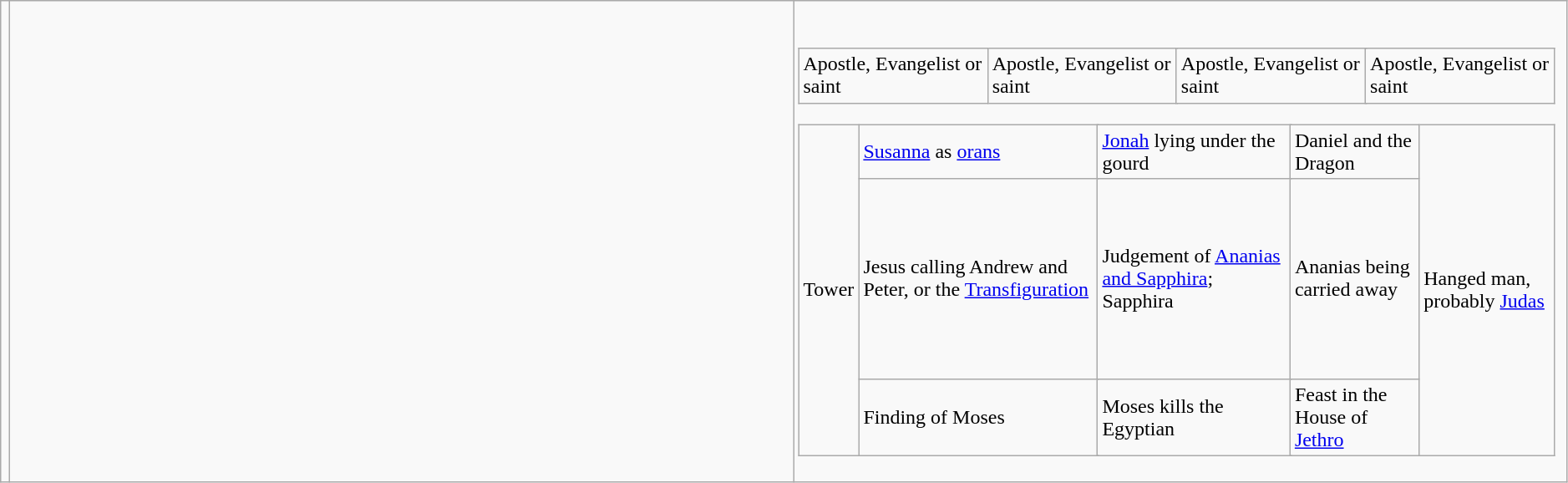<table class="wikitable" width=99% align=center text-align=center>
<tr>
<td></td>
<td scope="col" width="50%"></td>
<td><br><table class="wikitable" width=99% align=center text-align=center font-size=90%>
<tr style="height: 40px;">
<td rowspan="1" colspan="2">Apostle, Evangelist or saint</td>
<td rowspan="1" colspan="2">Apostle, Evangelist or saint</td>
<td rowspan="1" colspan="2">Apostle, Evangelist or saint</td>
<td rowspan="1" colspan="2">Apostle, Evangelist or saint</td>
</tr>
</table>
<table class="wikitable" width=99% align=center text-align=center font-size=90%>
<tr>
<td rowspan="5" colspan="1">Tower</td>
<td rowspan="1" colspan="2"><a href='#'>Susanna</a> as <a href='#'>orans</a></td>
<td rowspan="1" colspan="2"><a href='#'>Jonah</a> lying under the gourd</td>
<td rowspan="1" colspan="2">Daniel and the Dragon</td>
<td rowspan="5" colspan="1">Hanged man, probably <a href='#'>Judas</a></td>
</tr>
<tr style="height: 160px;">
<td rowspan="1" colspan="2">Jesus calling Andrew and Peter, or the <a href='#'>Transfiguration</a></td>
<td rowspan="1" colspan="2">Judgement of <a href='#'>Ananias and Sapphira</a>; Sapphira</td>
<td rowspan="1" colspan="2">Ananias being carried away</td>
</tr>
<tr>
<td rowspan="1" colspan="2">Finding of Moses</td>
<td rowspan="1" colspan="2">Moses kills the Egyptian</td>
<td rowspan="1" colspan="2">Feast in the House of <a href='#'>Jethro</a></td>
</tr>
</table>
</td>
</tr>
</table>
